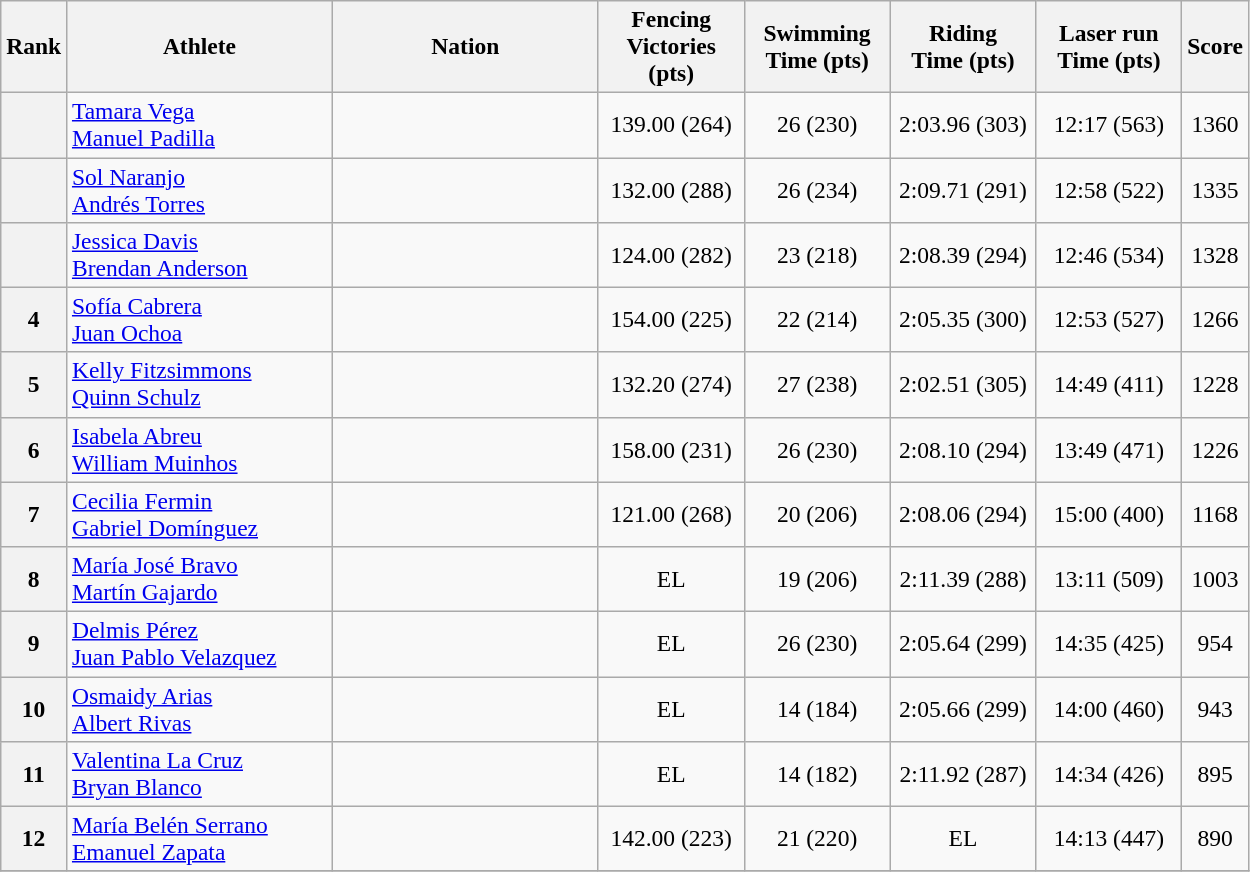<table class="wikitable sortable" style="text-align:center; font-size:98%;">
<tr>
<th width=30>Rank</th>
<th width=170>Athlete</th>
<th width=170>Nation</th>
<th width=90>Fencing <br>Victories (pts)</th>
<th width=90>Swimming <br>Time (pts)</th>
<th width=90>Riding <br>Time (pts)</th>
<th width=90>Laser run<br>Time (pts)</th>
<th>Score</th>
</tr>
<tr>
<th></th>
<td align=left><a href='#'>Tamara Vega</a><br><a href='#'>Manuel Padilla</a></td>
<td align=left></td>
<td>139.00 (264)</td>
<td>26 (230)</td>
<td>2:03.96 (303)</td>
<td>12:17 (563)</td>
<td>1360</td>
</tr>
<tr>
<th></th>
<td align=left><a href='#'>Sol Naranjo</a><br><a href='#'>Andrés Torres</a></td>
<td align=left></td>
<td>132.00 (288)</td>
<td>26 (234)</td>
<td>2:09.71 (291)</td>
<td>12:58 (522)</td>
<td>1335</td>
</tr>
<tr>
<th></th>
<td align=left><a href='#'>Jessica Davis</a><br><a href='#'>Brendan Anderson</a></td>
<td align=left></td>
<td>124.00 (282)</td>
<td>23 (218)</td>
<td>2:08.39 (294)</td>
<td>12:46 (534)</td>
<td>1328</td>
</tr>
<tr>
<th>4</th>
<td align=left><a href='#'>Sofía Cabrera</a><br><a href='#'>Juan Ochoa</a></td>
<td align=left></td>
<td>154.00 (225)</td>
<td>22 (214)</td>
<td>2:05.35 (300)</td>
<td>12:53 (527)</td>
<td>1266</td>
</tr>
<tr>
<th>5</th>
<td align=left><a href='#'>Kelly Fitzsimmons</a><br><a href='#'>Quinn Schulz</a></td>
<td align=left></td>
<td>132.20 (274)</td>
<td>27 (238)</td>
<td>2:02.51 (305)</td>
<td>14:49 (411)</td>
<td>1228</td>
</tr>
<tr>
<th>6</th>
<td align=left><a href='#'>Isabela Abreu</a><br><a href='#'>William Muinhos</a></td>
<td align=left></td>
<td>158.00 (231)</td>
<td>26 (230)</td>
<td>2:08.10 (294)</td>
<td>13:49 (471)</td>
<td>1226</td>
</tr>
<tr>
<th>7</th>
<td align=left><a href='#'>Cecilia Fermin</a><br><a href='#'>Gabriel Domínguez</a></td>
<td align=left></td>
<td>121.00 (268)</td>
<td>20 (206)</td>
<td>2:08.06 (294)</td>
<td>15:00 (400)</td>
<td>1168</td>
</tr>
<tr>
<th>8</th>
<td align=left><a href='#'>María José Bravo</a><br><a href='#'>Martín Gajardo</a></td>
<td align=left></td>
<td>EL</td>
<td>19 (206)</td>
<td>2:11.39 (288)</td>
<td>13:11 (509)</td>
<td>1003</td>
</tr>
<tr>
<th>9</th>
<td align=left><a href='#'>Delmis Pérez</a><br><a href='#'>Juan Pablo Velazquez</a></td>
<td align=left></td>
<td>EL</td>
<td>26 (230)</td>
<td>2:05.64 (299)</td>
<td>14:35 (425)</td>
<td>954</td>
</tr>
<tr>
<th>10</th>
<td align=left><a href='#'>Osmaidy Arias</a><br><a href='#'>Albert Rivas</a></td>
<td align=left></td>
<td>EL</td>
<td>14 (184)</td>
<td>2:05.66 (299)</td>
<td>14:00 (460)</td>
<td>943</td>
</tr>
<tr>
<th>11</th>
<td align=left><a href='#'>Valentina La Cruz</a><br><a href='#'>Bryan Blanco</a></td>
<td align=left></td>
<td>EL</td>
<td>14 (182)</td>
<td>2:11.92 (287)</td>
<td>14:34 (426)</td>
<td>895</td>
</tr>
<tr>
<th>12</th>
<td align=left><a href='#'>María Belén Serrano</a><br><a href='#'>Emanuel Zapata</a></td>
<td align=left></td>
<td>142.00 (223)</td>
<td>21 (220)</td>
<td>EL</td>
<td>14:13 (447)</td>
<td>890</td>
</tr>
<tr>
</tr>
</table>
